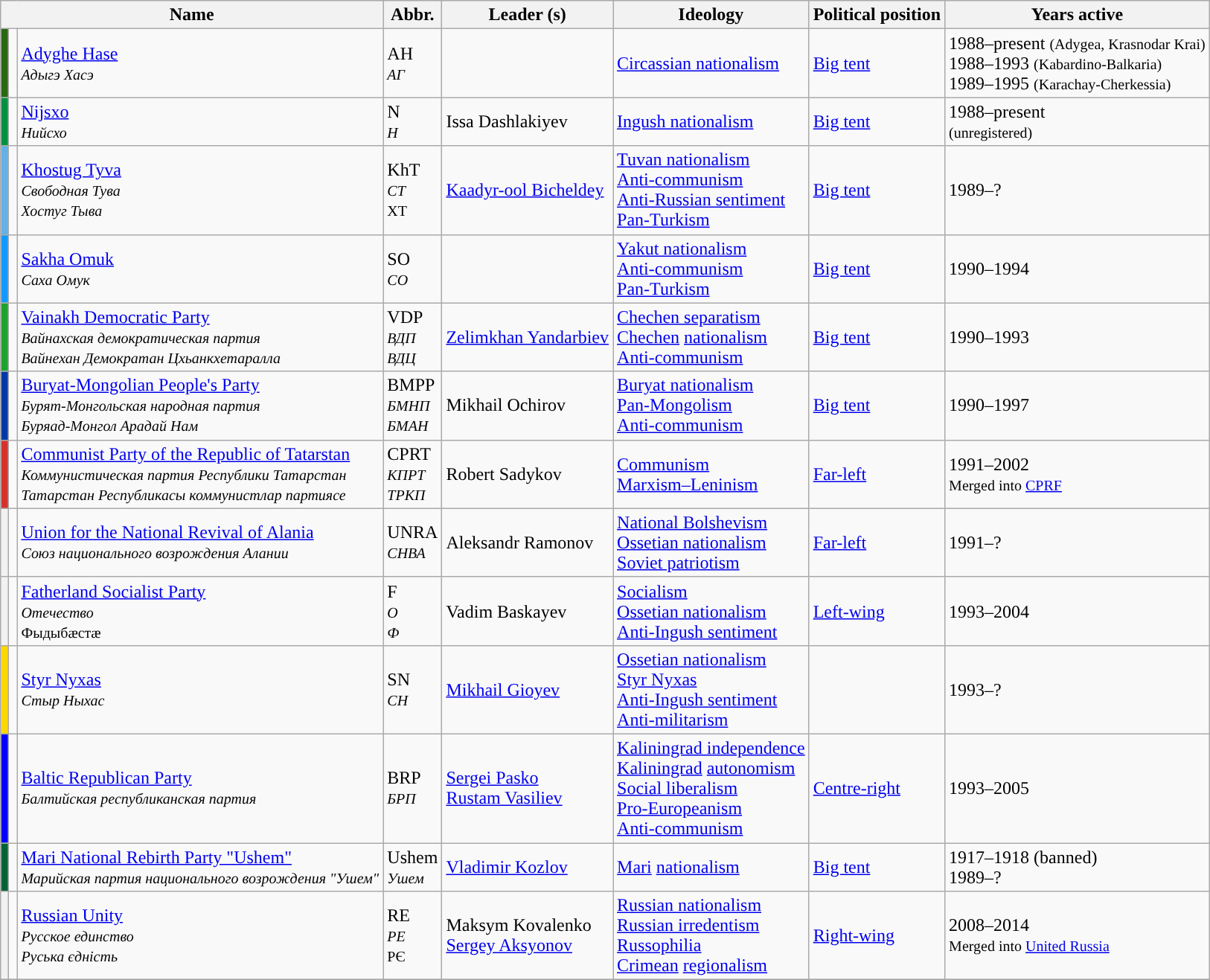<table class="wikitable sortable">
<tr>
<th colspan=3>Name</th>
<th>Abbr.</th>
<th>Leader (s)</th>
<th>Ideology</th>
<th>Political position</th>
<th>Years active</th>
</tr>
<tr>
<th style="background:#296912;"></th>
<td></td>
<td><a href='#'>Adyghe Hase</a><br><small><em>Адыгэ Хасэ</em></small></td>
<td>AH<br><small><em>АГ</em></small></td>
<td></td>
<td><a href='#'>Circassian nationalism</a></td>
<td><a href='#'>Big tent</a></td>
<td>1988–present <small>(Adygea, Krasnodar Krai)</small><br>1988–1993 <small>(Kabardino-Balkaria)</small><br>1989–1995 <small>(Karachay-Cherkessia)</small></td>
</tr>
<tr>
<th style="background:#00923F;"></th>
<td></td>
<td><a href='#'>Nijsxo</a><br><small><em>Нийсхо</em></small></td>
<td>N<br><small><em>Н</em></small></td>
<td>Issa Dashlakiyev</td>
<td><a href='#'>Ingush nationalism</a></td>
<td><a href='#'>Big tent</a></td>
<td>1988–present<br><small>(unregistered)</small></td>
</tr>
<tr>
<th style="background:#63B1E5;"></th>
<td></td>
<td><a href='#'>Khostug Tyva</a><br><small><em>Свободная Тува<br>Хостуг Тыва</em></small></td>
<td>KhT<br><small><em>СТ</em><br>ХТ</small></td>
<td><a href='#'>Kaadyr-ool Bicheldey</a></td>
<td><a href='#'>Tuvan nationalism</a><br><a href='#'>Anti-communism</a><br><a href='#'>Anti-Russian sentiment</a><br><a href='#'>Pan-Turkism</a></td>
<td><a href='#'>Big tent</a></td>
<td>1989–?</td>
</tr>
<tr>
<th style="background:#1199FF;"></th>
<td></td>
<td><a href='#'>Sakha Omuk</a><br><small><em>Саха Омук</em></small></td>
<td>SO<br><small><em>СО</em></small></td>
<td></td>
<td><a href='#'>Yakut nationalism</a><br><a href='#'>Anti-communism</a><br><a href='#'>Pan-Turkism</a></td>
<td><a href='#'>Big tent</a></td>
<td>1990–1994</td>
</tr>
<tr>
<th style="background:#1BA32D;"></th>
<td></td>
<td><a href='#'>Vainakh Democratic Party</a><br><small><em>Вайнахская демократическая партия<br>Вайнехан Демократан Цхьанкхетаралла</em></small></td>
<td>VDP<br><small><em>ВДП<br>ВДЦ</em></small></td>
<td><a href='#'>Zelimkhan Yandarbiev</a></td>
<td><a href='#'>Chechen separatism</a><br><a href='#'>Chechen</a> <a href='#'>nationalism</a><br><a href='#'>Anti-communism</a></td>
<td><a href='#'>Big tent</a></td>
<td>1990–1993</td>
</tr>
<tr>
<th style="background:#0039A6;"></th>
<td></td>
<td><a href='#'>Buryat-Mongolian People's Party</a><br><small><em>Бурят-Монгольская народная партия<br>Буряад-Монгол Арадай Нам</em></small></td>
<td>BMPP<br><small><em>БМНП<br>БМАН</em></small></td>
<td>Mikhail Ochirov</td>
<td><a href='#'>Buryat nationalism</a><br><a href='#'>Pan-Mongolism</a><br><a href='#'>Anti-communism</a></td>
<td><a href='#'>Big tent</a></td>
<td>1990–1997</td>
</tr>
<tr>
<th style="background:#D4322C;"></th>
<td></td>
<td><a href='#'>Communist Party of the Republic of Tatarstan</a><br><small><em>Коммунистическая партия Республики Татарстан<br>Татарстан Республикасы коммунистлар партиясе</em></small></td>
<td>CPRT<br><small><em>КПРТ<br>ТРКП</em></small></td>
<td>Robert Sadykov<br></td>
<td><a href='#'>Communism</a><br><a href='#'>Marxism–Leninism</a></td>
<td><a href='#'>Far-left</a></td>
<td>1991–2002<br><small>Merged into <a href='#'>CPRF</a></small></td>
</tr>
<tr>
<th style="background:"></th>
<td></td>
<td><a href='#'>Union for the National Revival of Alania</a><br><small><em>Союз национального возрождения Алании</em></small></td>
<td>UNRA<br><small><em>СНВА</em></small></td>
<td>Aleksandr Ramonov</td>
<td><a href='#'>National Bolshevism</a><br><a href='#'>Ossetian nationalism</a><br><a href='#'>Soviet patriotism</a></td>
<td><a href='#'>Far-left</a></td>
<td>1991–?</td>
</tr>
<tr>
<th style="background:"></th>
<td></td>
<td><a href='#'>Fatherland Socialist Party</a><br><small><em>Отечество</em></small><br><small>Фыдыбӕстӕ</small></td>
<td>F<br><small><em>О</em></small><br><small><em>Ф</em></small></td>
<td>Vadim Baskayev</td>
<td><a href='#'>Socialism</a><br><a href='#'>Ossetian nationalism</a><br><a href='#'>Anti-Ingush sentiment</a></td>
<td><a href='#'>Left-wing</a></td>
<td>1993–2004</td>
</tr>
<tr>
<th style="background:#FFD700;"></th>
<td></td>
<td><a href='#'>Styr Nyxas</a><br><small><em>Стыр Ныхас</em></small></td>
<td>SN<br><small><em>СН</em></small></td>
<td><a href='#'>Mikhail Gioyev</a></td>
<td><a href='#'>Ossetian nationalism</a><br><a href='#'>Styr Nyxas</a><br><a href='#'>Anti-Ingush sentiment</a><br><a href='#'>Anti-militarism</a></td>
<td></td>
<td>1993–?</td>
</tr>
<tr>
<th style="background:#0000FC;"></th>
<td></td>
<td><a href='#'>Baltic Republican Party</a><br><small><em>Балтийская республиканская партия</em></small></td>
<td>BRP<br><small><em>БРП</em></small></td>
<td><a href='#'>Sergei Pasko</a><br><a href='#'>Rustam Vasiliev</a></td>
<td><a href='#'>Kaliningrad independence</a><br><a href='#'>Kaliningrad</a> <a href='#'>autonomism</a><br><a href='#'>Social liberalism</a><br><a href='#'>Pro-Europeanism</a><br><a href='#'>Anti-communism</a></td>
<td><a href='#'>Centre-right</a></td>
<td>1993–2005</td>
</tr>
<tr>
<th style="background:#006435;"></th>
<td></td>
<td><a href='#'>Mari National Rebirth Party "Ushem"</a><br><small><em>Марийская партия национального возрождения "Ушем"</em></small></td>
<td>Ushem<br><small><em>Ушем</em></small></td>
<td><a href='#'>Vladimir Kozlov</a></td>
<td><a href='#'>Mari</a> <a href='#'>nationalism</a></td>
<td><a href='#'>Big tent</a></td>
<td>1917–1918 (banned)<br>1989–?</td>
</tr>
<tr>
<th style="background:"></th>
<td></td>
<td><a href='#'>Russian Unity</a><br><small><em>Русское единство<br>Руська єдність</em></small></td>
<td>RE<br><small><em>РЕ</em><br>РЄ</small></td>
<td>Maksym Kovalenko <br><a href='#'>Sergey Aksyonov</a></td>
<td><a href='#'>Russian nationalism</a><br><a href='#'>Russian irredentism</a><br><a href='#'>Russophilia</a><br><a href='#'>Crimean</a> <a href='#'>regionalism</a></td>
<td><a href='#'>Right-wing</a></td>
<td>2008–2014<br><small>Merged into <a href='#'>United Russia</a></small></td>
</tr>
<tr>
</tr>
</table>
